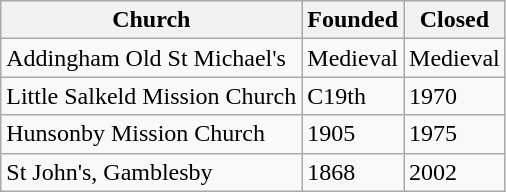<table class="wikitable">
<tr>
<th>Church</th>
<th>Founded</th>
<th>Closed</th>
</tr>
<tr>
<td>Addingham Old St Michael's</td>
<td>Medieval</td>
<td>Medieval</td>
</tr>
<tr>
<td>Little Salkeld Mission Church</td>
<td>C19th</td>
<td>1970</td>
</tr>
<tr>
<td>Hunsonby Mission Church</td>
<td>1905</td>
<td>1975</td>
</tr>
<tr>
<td>St John's, Gamblesby</td>
<td>1868</td>
<td>2002</td>
</tr>
</table>
